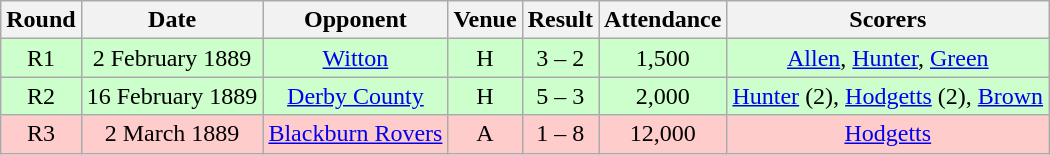<table class="wikitable" style="font-size:100%; text-align:center">
<tr>
<th>Round</th>
<th>Date</th>
<th>Opponent</th>
<th>Venue</th>
<th>Result</th>
<th>Attendance</th>
<th>Scorers</th>
</tr>
<tr style="background-color: #CCFFCC;">
<td>R1</td>
<td>2 February 1889</td>
<td><a href='#'>Witton</a></td>
<td>H</td>
<td>3 – 2</td>
<td>1,500</td>
<td><a href='#'>Allen</a>, <a href='#'>Hunter</a>, <a href='#'>Green</a></td>
</tr>
<tr style="background-color: #CCFFCC;">
<td>R2</td>
<td>16 February 1889</td>
<td><a href='#'>Derby County</a></td>
<td>H</td>
<td>5 – 3</td>
<td>2,000</td>
<td><a href='#'>Hunter</a> (2), <a href='#'>Hodgetts</a> (2), <a href='#'>Brown</a></td>
</tr>
<tr style="background-color: #FFCCCC;">
<td>R3</td>
<td>2 March 1889</td>
<td><a href='#'>Blackburn Rovers</a></td>
<td>A</td>
<td>1 – 8</td>
<td>12,000</td>
<td><a href='#'>Hodgetts</a></td>
</tr>
</table>
